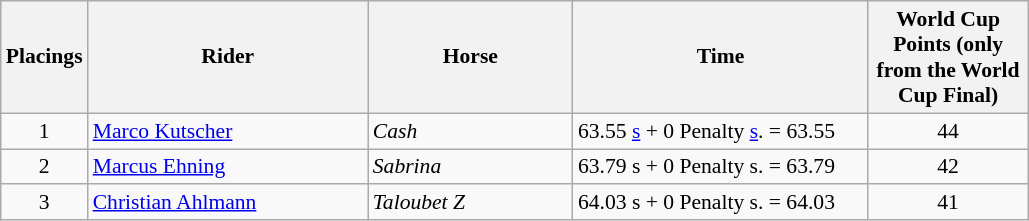<table class="wikitable" style="font-size: 90%">
<tr>
<th width=20>Placings </th>
<th width=180>Rider</th>
<th width=130>Horse</th>
<th width=190>Time</th>
<th width=100>World Cup Points (only from the World Cup Final)</th>
</tr>
<tr>
<td align=center>1</td>
<td> <a href='#'>Marco Kutscher</a></td>
<td><em>Cash</em></td>
<td>63.55 <a href='#'>s</a> + 0 Penalty <a href='#'>s</a>. = 63.55</td>
<td align=center>44</td>
</tr>
<tr>
<td align=center>2</td>
<td> <a href='#'>Marcus Ehning</a></td>
<td><em>Sabrina</em></td>
<td>63.79 s + 0 Penalty s. = 63.79</td>
<td align=center>42</td>
</tr>
<tr>
<td align=center>3</td>
<td> <a href='#'>Christian Ahlmann</a></td>
<td><em>Taloubet Z</em></td>
<td>64.03 s + 0 Penalty s. = 64.03</td>
<td align=center>41</td>
</tr>
</table>
